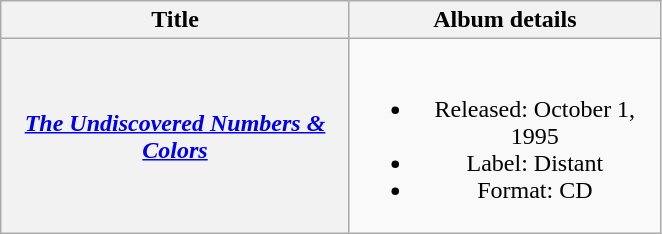<table class="wikitable plainrowheaders" style="text-align:center">
<tr>
<th scope="col" style="width:225px">Title</th>
<th scope="col" style="width:200px">Album details</th>
</tr>
<tr>
<th scope="row"><em><a href='#'>The Undiscovered Numbers & Colors</a></em></th>
<td><br><ul><li>Released: October 1, 1995</li><li>Label: Distant</li><li>Format: CD</li></ul></td>
</tr>
</table>
